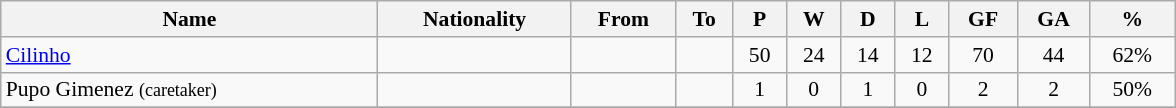<table class="wikitable sortable" style="width:62%; text-align:center; font-size:90%; text-align:left;">
<tr>
<th>Name</th>
<th>Nationality</th>
<th>From</th>
<th>To</th>
<th>P</th>
<th>W</th>
<th>D</th>
<th>L</th>
<th>GF</th>
<th>GA</th>
<th>%</th>
</tr>
<tr>
<td align=left><a href='#'>Cilinho</a></td>
<td></td>
<td align=left></td>
<td align=left></td>
<td align=center>50</td>
<td align=center>24</td>
<td align=center>14</td>
<td align=center>12</td>
<td align=center>70</td>
<td align=center>44</td>
<td align=center>62%</td>
</tr>
<tr>
<td align=left>Pupo Gimenez <small>(caretaker)</small></td>
<td></td>
<td align=left></td>
<td align=left></td>
<td align=center>1</td>
<td align=center>0</td>
<td align=center>1</td>
<td align=center>0</td>
<td align=center>2</td>
<td align=center>2</td>
<td align=center>50%</td>
</tr>
<tr>
</tr>
</table>
